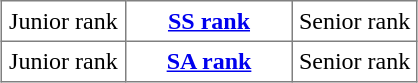<table class="toccolours" border="1" cellpadding="4" cellspacing="0" style="border-collapse: collapse; margin: 0.5em auto; clear: both;">
<tr>
<td width="30%" align="center">Junior rank<br><strong></strong></td>
<td width="40%" align="center"><strong><a href='#'>SS rank</a></strong><br><strong></strong></td>
<td width="30%" align="center">Senior rank<br><strong></strong></td>
</tr>
<tr>
<td width="30%" align="center">Junior rank<br><strong></strong></td>
<td width="40%" align="center"><strong><a href='#'>SA rank</a></strong><br><strong></strong></td>
<td width="30%" align="center">Senior rank<br><strong></strong></td>
</tr>
</table>
